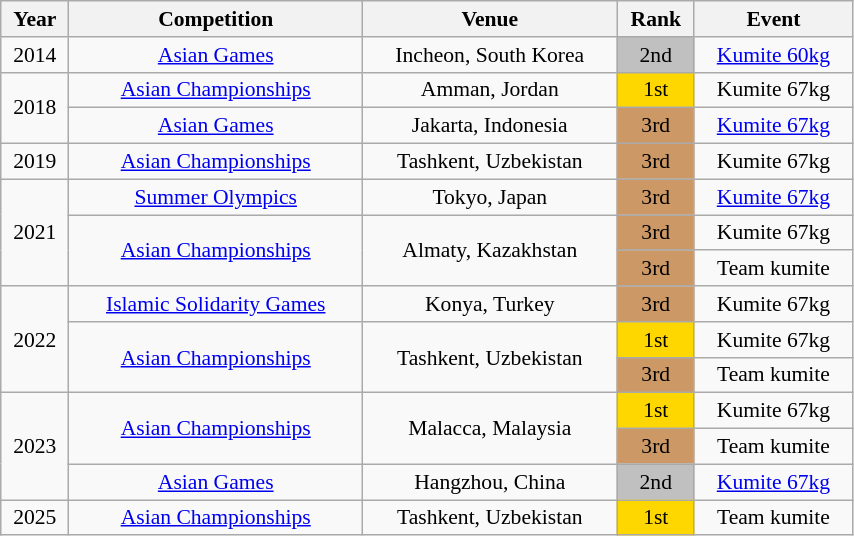<table class="wikitable sortable" width=45% style="font-size:90%; text-align:center;">
<tr>
<th>Year</th>
<th>Competition</th>
<th>Venue</th>
<th>Rank</th>
<th>Event</th>
</tr>
<tr>
<td>2014</td>
<td><a href='#'>Asian Games</a></td>
<td>Incheon, South Korea</td>
<td bgcolor="silver">2nd</td>
<td><a href='#'>Kumite 60kg</a></td>
</tr>
<tr>
<td rowspan=2>2018</td>
<td><a href='#'>Asian Championships</a></td>
<td>Amman, Jordan</td>
<td bgcolor="gold">1st</td>
<td>Kumite 67kg</td>
</tr>
<tr>
<td><a href='#'>Asian Games</a></td>
<td>Jakarta, Indonesia</td>
<td bgcolor="cc9966">3rd</td>
<td><a href='#'>Kumite 67kg</a></td>
</tr>
<tr>
<td>2019</td>
<td><a href='#'>Asian Championships</a></td>
<td>Tashkent, Uzbekistan</td>
<td bgcolor="cc9966">3rd</td>
<td>Kumite 67kg</td>
</tr>
<tr>
<td rowspan=3>2021</td>
<td><a href='#'>Summer Olympics</a></td>
<td>Tokyo, Japan</td>
<td bgcolor="cc9966">3rd</td>
<td><a href='#'>Kumite 67kg</a></td>
</tr>
<tr>
<td rowspan=2><a href='#'>Asian Championships</a></td>
<td rowspan=2>Almaty, Kazakhstan</td>
<td bgcolor="cc9966">3rd</td>
<td>Kumite 67kg</td>
</tr>
<tr>
<td bgcolor="cc9966">3rd</td>
<td>Team kumite</td>
</tr>
<tr>
<td rowspan=3>2022</td>
<td><a href='#'>Islamic Solidarity Games</a></td>
<td>Konya, Turkey</td>
<td bgcolor="cc9966">3rd</td>
<td>Kumite 67kg</td>
</tr>
<tr>
<td rowspan=2><a href='#'>Asian Championships</a></td>
<td rowspan=2>Tashkent, Uzbekistan</td>
<td bgcolor="gold">1st</td>
<td>Kumite 67kg</td>
</tr>
<tr>
<td bgcolor="cc9966">3rd</td>
<td>Team kumite</td>
</tr>
<tr>
<td rowspan=3>2023</td>
<td rowspan=2><a href='#'>Asian Championships</a></td>
<td rowspan=2>Malacca, Malaysia</td>
<td bgcolor="gold">1st</td>
<td>Kumite 67kg</td>
</tr>
<tr>
<td bgcolor="cc9966">3rd</td>
<td>Team kumite</td>
</tr>
<tr>
<td><a href='#'>Asian Games</a></td>
<td>Hangzhou, China</td>
<td bgcolor="silver">2nd</td>
<td><a href='#'>Kumite 67kg</a></td>
</tr>
<tr>
<td>2025</td>
<td><a href='#'>Asian Championships</a></td>
<td>Tashkent, Uzbekistan</td>
<td bgcolor="gold">1st</td>
<td>Team kumite</td>
</tr>
</table>
